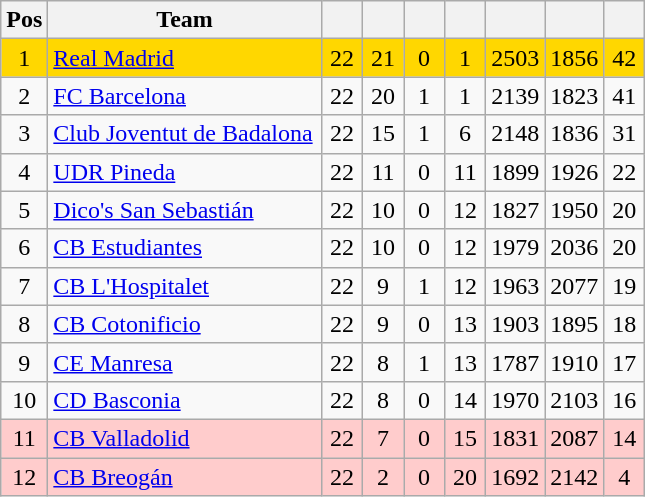<table class="wikitable" style="text-align:center;">
<tr>
<th width=20>Pos</th>
<th width=175>Team</th>
<th width=20></th>
<th width=20></th>
<th width=20></th>
<th width=20></th>
<th width=20></th>
<th width=20></th>
<th width=20></th>
</tr>
<tr bgcolor= gold>
<td>1</td>
<td align=left><a href='#'>Real Madrid</a></td>
<td>22</td>
<td>21</td>
<td>0</td>
<td>1</td>
<td>2503</td>
<td>1856</td>
<td>42</td>
</tr>
<tr>
<td>2</td>
<td align=left><a href='#'>FC Barcelona</a></td>
<td>22</td>
<td>20</td>
<td>1</td>
<td>1</td>
<td>2139</td>
<td>1823</td>
<td>41</td>
</tr>
<tr>
<td>3</td>
<td align=left><a href='#'>Club Joventut de Badalona</a></td>
<td>22</td>
<td>15</td>
<td>1</td>
<td>6</td>
<td>2148</td>
<td>1836</td>
<td>31</td>
</tr>
<tr>
<td>4</td>
<td align=left><a href='#'>UDR Pineda</a></td>
<td>22</td>
<td>11</td>
<td>0</td>
<td>11</td>
<td>1899</td>
<td>1926</td>
<td>22</td>
</tr>
<tr>
<td>5</td>
<td align=left><a href='#'>Dico's San Sebastián</a></td>
<td>22</td>
<td>10</td>
<td>0</td>
<td>12</td>
<td>1827</td>
<td>1950</td>
<td>20</td>
</tr>
<tr>
<td>6</td>
<td align=left><a href='#'>CB Estudiantes</a></td>
<td>22</td>
<td>10</td>
<td>0</td>
<td>12</td>
<td>1979</td>
<td>2036</td>
<td>20</td>
</tr>
<tr>
<td>7</td>
<td align=left><a href='#'>CB L'Hospitalet</a></td>
<td>22</td>
<td>9</td>
<td>1</td>
<td>12</td>
<td>1963</td>
<td>2077</td>
<td>19</td>
</tr>
<tr>
<td>8</td>
<td align=left><a href='#'>CB Cotonificio</a></td>
<td>22</td>
<td>9</td>
<td>0</td>
<td>13</td>
<td>1903</td>
<td>1895</td>
<td>18</td>
</tr>
<tr>
<td>9</td>
<td align=left><a href='#'>CE Manresa</a></td>
<td>22</td>
<td>8</td>
<td>1</td>
<td>13</td>
<td>1787</td>
<td>1910</td>
<td>17</td>
</tr>
<tr>
<td>10</td>
<td align=left><a href='#'>CD Basconia</a></td>
<td>22</td>
<td>8</td>
<td>0</td>
<td>14</td>
<td>1970</td>
<td>2103</td>
<td>16</td>
</tr>
<tr bgcolor=#FFCCCC>
<td>11</td>
<td align=left><a href='#'>CB Valladolid</a></td>
<td>22</td>
<td>7</td>
<td>0</td>
<td>15</td>
<td>1831</td>
<td>2087</td>
<td>14</td>
</tr>
<tr bgcolor=#FFCCCC>
<td>12</td>
<td align=left><a href='#'>CB Breogán</a></td>
<td>22</td>
<td>2</td>
<td>0</td>
<td>20</td>
<td>1692</td>
<td>2142</td>
<td>4</td>
</tr>
</table>
